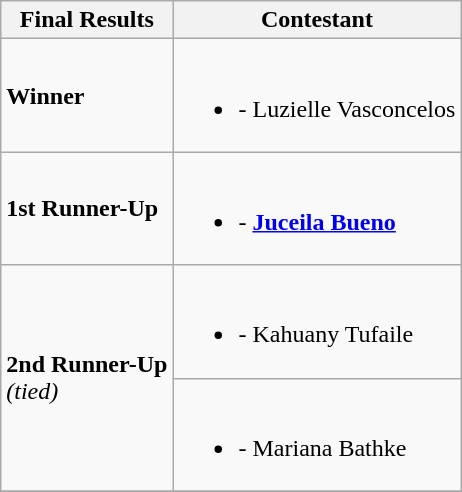<table class="wikitable">
<tr>
<th>Final Results</th>
<th>Contestant</th>
</tr>
<tr>
<td><strong>Winner</strong></td>
<td><br><ul><li><strong></strong> - Luzielle Vasconcelos</li></ul></td>
</tr>
<tr>
<td><strong>1st Runner-Up</strong></td>
<td><br><ul><li><strong></strong> - <strong><a href='#'>Juceila Bueno</a></strong></li></ul></td>
</tr>
<tr>
<td rowspan=2><strong>2nd Runner-Up</strong><br><em>(tied)</em></td>
<td><br><ul><li><strong></strong> - Kahuany Tufaile</li></ul></td>
</tr>
<tr>
<td><br><ul><li><strong></strong> - Mariana Bathke</li></ul></td>
</tr>
<tr>
</tr>
</table>
